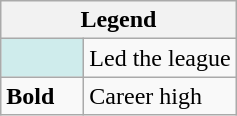<table class="wikitable mw-collapsible">
<tr>
<th colspan="2">Legend</th>
</tr>
<tr>
<td style="background:#cfecec; width:3em;"></td>
<td>Led the league</td>
</tr>
<tr>
<td><strong>Bold</strong></td>
<td>Career high</td>
</tr>
</table>
